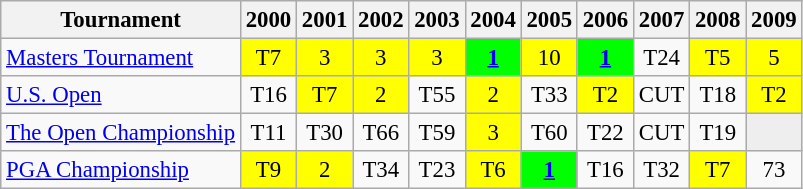<table class="wikitable" style="font-size:95%;text-align:center;">
<tr>
<th>Tournament</th>
<th>2000</th>
<th>2001</th>
<th>2002</th>
<th>2003</th>
<th>2004</th>
<th>2005</th>
<th>2006</th>
<th>2007</th>
<th>2008</th>
<th>2009</th>
</tr>
<tr>
<td align=left><a href='#'>Masters Tournament</a></td>
<td style="background:yellow;">T7</td>
<td style="background:yellow;">3</td>
<td style="background:yellow;">3</td>
<td style="background:yellow;">3</td>
<td style="background:lime;"><strong><a href='#'>1</a></strong></td>
<td style="background:yellow;">10</td>
<td style="background:lime;"><strong><a href='#'>1</a></strong></td>
<td>T24</td>
<td style="background:yellow;">T5</td>
<td style="background:yellow;">5</td>
</tr>
<tr>
<td align=left><a href='#'>U.S. Open</a></td>
<td>T16</td>
<td style="background:yellow;">T7</td>
<td style="background:yellow;">2</td>
<td>T55</td>
<td style="background:yellow;">2</td>
<td>T33</td>
<td style="background:yellow;">T2</td>
<td>CUT</td>
<td>T18</td>
<td style="background:yellow;">T2</td>
</tr>
<tr>
<td align=left><a href='#'>The Open Championship</a></td>
<td>T11</td>
<td>T30</td>
<td>T66</td>
<td>T59</td>
<td style="background:yellow;">3</td>
<td>T60</td>
<td>T22</td>
<td>CUT</td>
<td>T19</td>
<td style="background:#eeeeee;"></td>
</tr>
<tr>
<td align=left><a href='#'>PGA Championship</a></td>
<td style="background:yellow;">T9</td>
<td style="background:yellow;">2</td>
<td>T34</td>
<td>T23</td>
<td style="background:yellow;">T6</td>
<td style="background:lime;"><strong><a href='#'>1</a></strong></td>
<td>T16</td>
<td>T32</td>
<td style="background:yellow;">T7</td>
<td>73</td>
</tr>
</table>
